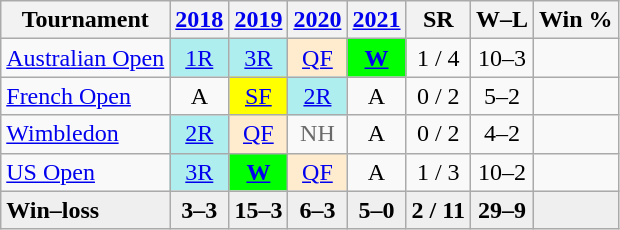<table class=wikitable style=text-align:center>
<tr>
<th>Tournament</th>
<th><a href='#'>2018</a></th>
<th><a href='#'>2019</a></th>
<th><a href='#'>2020</a></th>
<th><a href='#'>2021</a></th>
<th>SR</th>
<th>W–L</th>
<th>Win %</th>
</tr>
<tr>
<td align=left><a href='#'>Australian Open</a></td>
<td style="background:#afeeee;"><a href='#'>1R</a></td>
<td style="background:#afeeee;"><a href='#'>3R</a></td>
<td style="background:#ffebcd;"><a href='#'>QF</a></td>
<td bgcolor=lime><a href='#'><strong>W</strong></a></td>
<td>1 / 4</td>
<td>10–3</td>
<td></td>
</tr>
<tr>
<td align=left><a href='#'>French Open</a></td>
<td>A</td>
<td style="background:yellow;"><a href='#'>SF</a></td>
<td style="background:#afeeee;"><a href='#'>2R</a></td>
<td>A</td>
<td>0 / 2</td>
<td>5–2</td>
<td></td>
</tr>
<tr>
<td align=left><a href='#'>Wimbledon</a></td>
<td style="background:#afeeee;"><a href='#'>2R</a></td>
<td style="background:#ffebcd;"><a href='#'>QF</a></td>
<td style="color:dimGrey;">NH</td>
<td>A</td>
<td>0 / 2</td>
<td>4–2</td>
<td></td>
</tr>
<tr>
<td align=left><a href='#'>US Open</a></td>
<td style="background:#afeeee;"><a href='#'>3R</a></td>
<td bgcolor=lime><a href='#'><strong>W</strong></a></td>
<td style="background:#ffebcd;"><a href='#'>QF</a></td>
<td>A</td>
<td>1 / 3</td>
<td>10–2</td>
<td></td>
</tr>
<tr style="font-weight:bold;background:#efefef;">
<td style=text-align:left>Win–loss</td>
<td>3–3</td>
<td>15–3</td>
<td>6–3</td>
<td>5–0</td>
<td>2 / 11</td>
<td>29–9</td>
<td></td>
</tr>
</table>
